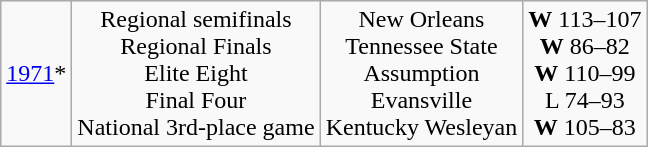<table class="wikitable">
<tr align="center">
<td><a href='#'>1971</a>*</td>
<td>Regional semifinals<br>Regional Finals<br>Elite Eight<br>Final Four<br>National 3rd-place game</td>
<td>New Orleans<br>Tennessee State<br>Assumption<br>Evansville<br>Kentucky Wesleyan</td>
<td><strong>W</strong> 113–107<br><strong>W</strong> 86–82<br><strong>W</strong> 110–99<br>L 74–93<br><strong>W</strong> 105–83</td>
</tr>
</table>
